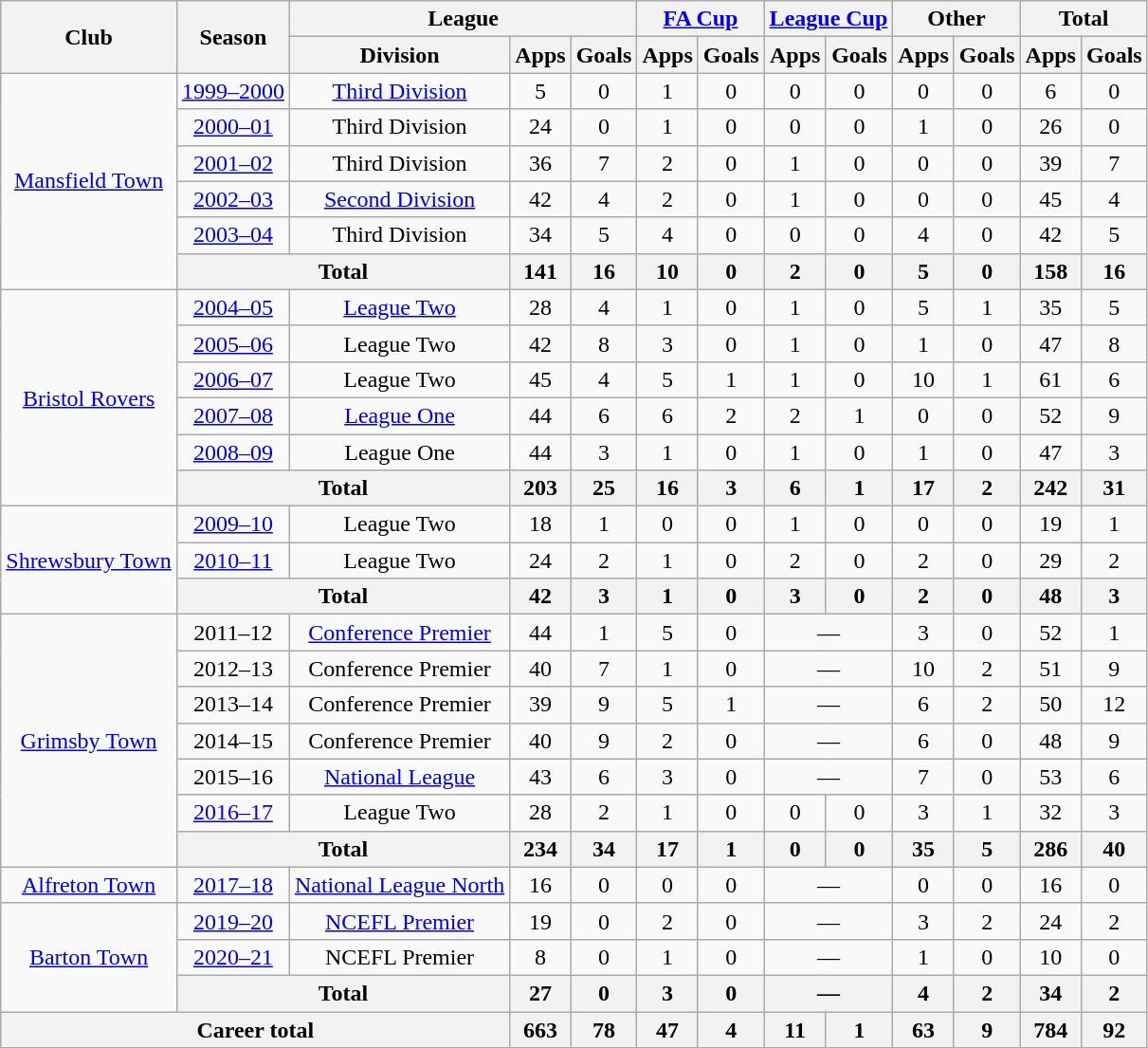<table class=wikitable style="text-align: center">
<tr>
<th rowspan=2>Club</th>
<th rowspan=2>Season</th>
<th colspan=3>League</th>
<th colspan=2><a href='#'>FA Cup</a></th>
<th colspan=2><a href='#'>League Cup</a></th>
<th colspan=2>Other</th>
<th colspan=2>Total</th>
</tr>
<tr>
<th>Division</th>
<th>Apps</th>
<th>Goals</th>
<th>Apps</th>
<th>Goals</th>
<th>Apps</th>
<th>Goals</th>
<th>Apps</th>
<th>Goals</th>
<th>Apps</th>
<th>Goals</th>
</tr>
<tr>
<td rowspan=6><a href='#'>Mansfield Town</a></td>
<td><a href='#'>1999–2000</a></td>
<td><a href='#'>Third Division</a></td>
<td>5</td>
<td>0</td>
<td>1</td>
<td>0</td>
<td>0</td>
<td>0</td>
<td>0</td>
<td>0</td>
<td>6</td>
<td>0</td>
</tr>
<tr>
<td><a href='#'>2000–01</a></td>
<td>Third Division</td>
<td>24</td>
<td>0</td>
<td>1</td>
<td>0</td>
<td>0</td>
<td>0</td>
<td>1</td>
<td>0</td>
<td>26</td>
<td>0</td>
</tr>
<tr>
<td><a href='#'>2001–02</a></td>
<td>Third Division</td>
<td>36</td>
<td>7</td>
<td>2</td>
<td>0</td>
<td>1</td>
<td>0</td>
<td>0</td>
<td>0</td>
<td>39</td>
<td>7</td>
</tr>
<tr>
<td><a href='#'>2002–03</a></td>
<td><a href='#'>Second Division</a></td>
<td>42</td>
<td>4</td>
<td>2</td>
<td>0</td>
<td>1</td>
<td>0</td>
<td>0</td>
<td>0</td>
<td>45</td>
<td>4</td>
</tr>
<tr>
<td><a href='#'>2003–04</a></td>
<td>Third Division</td>
<td>34</td>
<td>5</td>
<td>4</td>
<td>0</td>
<td>0</td>
<td>0</td>
<td>4</td>
<td>0</td>
<td>42</td>
<td>5</td>
</tr>
<tr>
<th colspan=2>Total</th>
<th>141</th>
<th>16</th>
<th>10</th>
<th>0</th>
<th>2</th>
<th>0</th>
<th>5</th>
<th>0</th>
<th>158</th>
<th>16</th>
</tr>
<tr>
<td rowspan=6><a href='#'>Bristol Rovers</a></td>
<td><a href='#'>2004–05</a></td>
<td><a href='#'>League Two</a></td>
<td>28</td>
<td>4</td>
<td>1</td>
<td>0</td>
<td>1</td>
<td>0</td>
<td>5</td>
<td>1</td>
<td>35</td>
<td>5</td>
</tr>
<tr>
<td><a href='#'>2005–06</a></td>
<td>League Two</td>
<td>42</td>
<td>8</td>
<td>3</td>
<td>0</td>
<td>1</td>
<td>0</td>
<td>1</td>
<td>0</td>
<td>47</td>
<td>8</td>
</tr>
<tr>
<td><a href='#'>2006–07</a></td>
<td>League Two</td>
<td>45</td>
<td>4</td>
<td>5</td>
<td>1</td>
<td>1</td>
<td>0</td>
<td>10</td>
<td>1</td>
<td>61</td>
<td>6</td>
</tr>
<tr>
<td><a href='#'>2007–08</a></td>
<td><a href='#'>League One</a></td>
<td>44</td>
<td>6</td>
<td>6</td>
<td>2</td>
<td>2</td>
<td>1</td>
<td>0</td>
<td>0</td>
<td>52</td>
<td>9</td>
</tr>
<tr>
<td><a href='#'>2008–09</a></td>
<td>League One</td>
<td>44</td>
<td>3</td>
<td>1</td>
<td>0</td>
<td>1</td>
<td>0</td>
<td>1</td>
<td>0</td>
<td>47</td>
<td>3</td>
</tr>
<tr>
<th colspan=2>Total</th>
<th>203</th>
<th>25</th>
<th>16</th>
<th>3</th>
<th>6</th>
<th>1</th>
<th>17</th>
<th>2</th>
<th>242</th>
<th>31</th>
</tr>
<tr>
<td rowspan=3><a href='#'>Shrewsbury Town</a></td>
<td><a href='#'>2009–10</a></td>
<td>League Two</td>
<td>18</td>
<td>1</td>
<td>0</td>
<td>0</td>
<td>1</td>
<td>0</td>
<td>0</td>
<td>0</td>
<td>19</td>
<td>1</td>
</tr>
<tr>
<td><a href='#'>2010–11</a></td>
<td>League Two</td>
<td>24</td>
<td>2</td>
<td>1</td>
<td>0</td>
<td>2</td>
<td>0</td>
<td>2</td>
<td>0</td>
<td>29</td>
<td>2</td>
</tr>
<tr>
<th colspan=2>Total</th>
<th>42</th>
<th>3</th>
<th>1</th>
<th>0</th>
<th>3</th>
<th>0</th>
<th>2</th>
<th>0</th>
<th>48</th>
<th>3</th>
</tr>
<tr>
<td rowspan=7><a href='#'>Grimsby Town</a></td>
<td>2011–12</td>
<td><a href='#'>Conference Premier</a></td>
<td>44</td>
<td>1</td>
<td>5</td>
<td>0</td>
<td colspan=2>—</td>
<td>3</td>
<td>0</td>
<td>52</td>
<td>1</td>
</tr>
<tr>
<td>2012–13</td>
<td>Conference Premier</td>
<td>40</td>
<td>7</td>
<td>1</td>
<td>0</td>
<td colspan=2>—</td>
<td>10</td>
<td>2</td>
<td>51</td>
<td>9</td>
</tr>
<tr>
<td>2013–14</td>
<td>Conference Premier</td>
<td>39</td>
<td>9</td>
<td>5</td>
<td>1</td>
<td colspan=2>—</td>
<td>6</td>
<td>2</td>
<td>50</td>
<td>12</td>
</tr>
<tr>
<td>2014–15</td>
<td>Conference Premier</td>
<td>40</td>
<td>9</td>
<td>2</td>
<td>0</td>
<td colspan=2>—</td>
<td>6</td>
<td>0</td>
<td>48</td>
<td>9</td>
</tr>
<tr>
<td>2015–16</td>
<td><a href='#'>National League</a></td>
<td>43</td>
<td>6</td>
<td>3</td>
<td>0</td>
<td colspan=2>—</td>
<td>7</td>
<td>0</td>
<td>53</td>
<td>6</td>
</tr>
<tr>
<td><a href='#'>2016–17</a></td>
<td>League Two</td>
<td>28</td>
<td>2</td>
<td>1</td>
<td>0</td>
<td>0</td>
<td>0</td>
<td>3</td>
<td>1</td>
<td>32</td>
<td>3</td>
</tr>
<tr>
<th colspan=2>Total</th>
<th>234</th>
<th>34</th>
<th>17</th>
<th>1</th>
<th>0</th>
<th>0</th>
<th>35</th>
<th>5</th>
<th>286</th>
<th>40</th>
</tr>
<tr>
<td><a href='#'>Alfreton Town</a></td>
<td><a href='#'>2017–18</a></td>
<td><a href='#'>National League North</a></td>
<td>16</td>
<td>0</td>
<td>0</td>
<td>0</td>
<td colspan="2">—</td>
<td>0</td>
<td>0</td>
<td>16</td>
<td>0</td>
</tr>
<tr>
<td rowspan="3"><a href='#'>Barton Town</a></td>
<td><a href='#'>2019–20</a></td>
<td><a href='#'>NCEFL Premier</a></td>
<td>19</td>
<td>0</td>
<td>2</td>
<td>0</td>
<td colspan="2">—</td>
<td>3</td>
<td>2</td>
<td>24</td>
<td>2</td>
</tr>
<tr>
<td><a href='#'>2020–21</a></td>
<td>NCEFL Premier</td>
<td>8</td>
<td>0</td>
<td>1</td>
<td>0</td>
<td colspan="2">—</td>
<td>1</td>
<td>0</td>
<td>10</td>
<td>0</td>
</tr>
<tr>
<th colspan="2">Total</th>
<th>27</th>
<th>0</th>
<th>3</th>
<th>0</th>
<th colspan="2">—</th>
<th>4</th>
<th>2</th>
<th>34</th>
<th>2</th>
</tr>
<tr>
<th colspan=3>Career total</th>
<th>663</th>
<th>78</th>
<th>47</th>
<th>4</th>
<th>11</th>
<th>1</th>
<th>63</th>
<th>9</th>
<th>784</th>
<th>92</th>
</tr>
</table>
